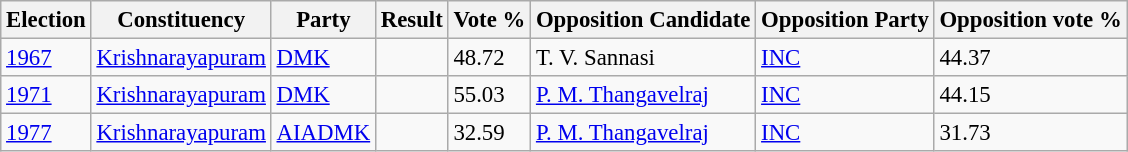<table class="sortable wikitable"style="font-size: 95%">
<tr>
<th>Election</th>
<th>Constituency</th>
<th>Party</th>
<th>Result</th>
<th>Vote %</th>
<th>Opposition Candidate</th>
<th>Opposition Party</th>
<th>Opposition vote %</th>
</tr>
<tr>
<td><a href='#'>1967</a></td>
<td><a href='#'>Krishnarayapuram</a></td>
<td><a href='#'>DMK</a></td>
<td></td>
<td>48.72</td>
<td>T. V. Sannasi</td>
<td><a href='#'>INC</a></td>
<td>44.37</td>
</tr>
<tr>
<td><a href='#'>1971</a></td>
<td><a href='#'>Krishnarayapuram</a></td>
<td><a href='#'>DMK</a></td>
<td></td>
<td>55.03</td>
<td><a href='#'>P. M. Thangavelraj</a></td>
<td><a href='#'>INC</a></td>
<td>44.15</td>
</tr>
<tr>
<td><a href='#'>1977</a></td>
<td><a href='#'>Krishnarayapuram</a></td>
<td><a href='#'>AIADMK</a></td>
<td></td>
<td>32.59</td>
<td><a href='#'>P. M. Thangavelraj</a></td>
<td><a href='#'>INC</a></td>
<td>31.73</td>
</tr>
</table>
